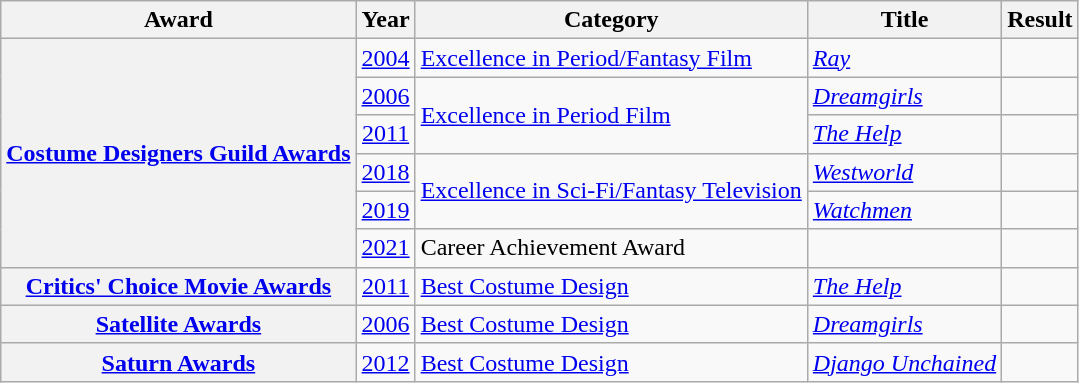<table class="wikitable sortable">
<tr>
<th scope="col">Award</th>
<th scope="col">Year</th>
<th scope="col">Category</th>
<th scope="col">Title</th>
<th scope="col">Result</th>
</tr>
<tr>
<th rowspan="6" scope="row" style="text-align:center;"><a href='#'>Costume Designers Guild Awards</a></th>
<td style="text-align:center;"><a href='#'>2004</a></td>
<td><a href='#'>Excellence in Period/Fantasy Film</a></td>
<td><em><a href='#'>Ray</a></em></td>
<td></td>
</tr>
<tr>
<td style="text-align:center;"><a href='#'>2006</a></td>
<td rowspan="2"><a href='#'>Excellence in Period Film</a></td>
<td><em><a href='#'>Dreamgirls</a></em></td>
<td></td>
</tr>
<tr>
<td style="text-align:center;"><a href='#'>2011</a></td>
<td><em><a href='#'>The Help</a></em></td>
<td></td>
</tr>
<tr>
<td style="text-align:center;"><a href='#'>2018</a></td>
<td rowspan="2"><a href='#'>Excellence in Sci-Fi/Fantasy Television</a></td>
<td><em><a href='#'>Westworld</a></em></td>
<td></td>
</tr>
<tr>
<td style="text-align:center;"><a href='#'>2019</a></td>
<td><em><a href='#'>Watchmen</a></em> </td>
<td></td>
</tr>
<tr>
<td style="text-align:center;"><a href='#'>2021</a></td>
<td>Career Achievement Award</td>
<td></td>
<td></td>
</tr>
<tr>
<th scope="row" style="text-align:center;"><a href='#'>Critics' Choice Movie Awards</a></th>
<td style="text-align:center;"><a href='#'>2011</a></td>
<td><a href='#'>Best Costume Design</a></td>
<td><em><a href='#'>The Help</a></em></td>
<td></td>
</tr>
<tr>
<th scope="row" style="text-align:center;"><a href='#'>Satellite Awards</a></th>
<td style="text-align:center;"><a href='#'>2006</a></td>
<td><a href='#'>Best Costume Design</a></td>
<td><em><a href='#'>Dreamgirls</a></em></td>
<td></td>
</tr>
<tr>
<th scope="row" style="text-align:center;"><a href='#'>Saturn Awards</a></th>
<td style="text-align:center;"><a href='#'>2012</a></td>
<td><a href='#'>Best Costume Design</a></td>
<td><em><a href='#'>Django Unchained</a></em></td>
<td></td>
</tr>
</table>
